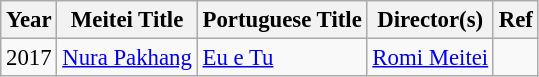<table class="wikitable sortable" style="font-size: 95%;">
<tr>
<th>Year</th>
<th>Meitei Title</th>
<th>Portuguese Title</th>
<th>Director(s)</th>
<th class="unsortable">Ref</th>
</tr>
<tr>
<td>2017</td>
<td><a href='#'>Nura Pakhang</a></td>
<td><a href='#'>Eu e Tu</a></td>
<td><a href='#'>Romi Meitei</a></td>
<td></td>
</tr>
</table>
